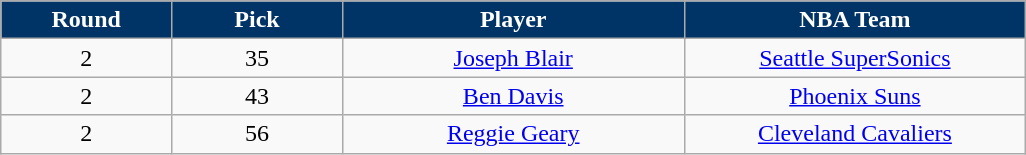<table class="wikitable">
<tr>
<th style="background:#003366; color:white" width="10%">Round</th>
<th style="background:#003366; color:white" width="10%">Pick</th>
<th style="background:#003366; color:white" width="20%">Player</th>
<th style="background:#003366; color:white" width="20%">NBA Team</th>
</tr>
<tr style="text-align: center">
<td>2</td>
<td>35</td>
<td><a href='#'>Joseph Blair</a></td>
<td><a href='#'>Seattle SuperSonics</a></td>
</tr>
<tr style="text-align: center">
<td>2</td>
<td>43</td>
<td><a href='#'>Ben Davis</a></td>
<td><a href='#'>Phoenix Suns</a></td>
</tr>
<tr style="text-align: center">
<td>2</td>
<td>56</td>
<td><a href='#'>Reggie Geary</a></td>
<td><a href='#'>Cleveland Cavaliers</a></td>
</tr>
</table>
